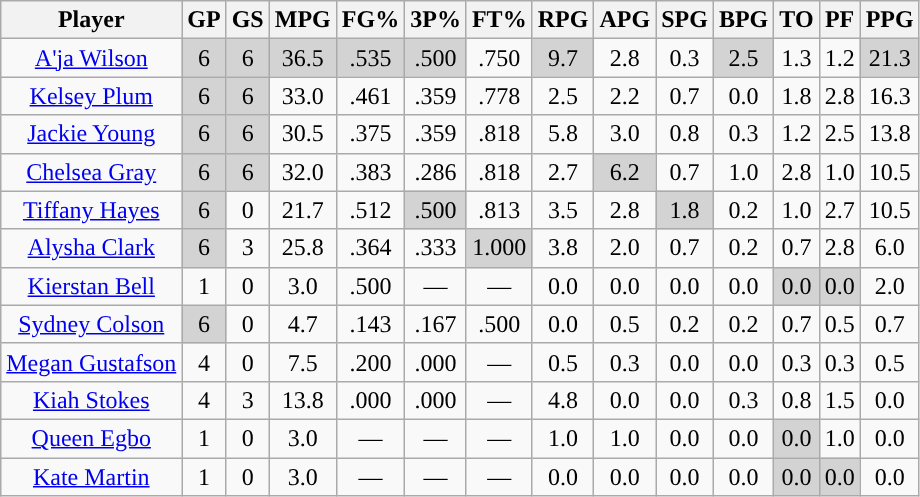<table class="wikitable sortable" style="text-align:center;">
<tr>
<th>Player</th>
<th>GP</th>
<th>GS</th>
<th>MPG</th>
<th>FG%</th>
<th>3P%</th>
<th>FT%</th>
<th>RPG</th>
<th>APG</th>
<th>SPG</th>
<th>BPG</th>
<th>TO</th>
<th>PF</th>
<th>PPG</th>
</tr>
<tr>
<td><a href='#'>A'ja Wilson</a></td>
<td style="background:#D3D3D3;">6</td>
<td style="background:#D3D3D3;">6</td>
<td style="background:#D3D3D3;">36.5</td>
<td style="background:#D3D3D3;">.535</td>
<td style="background:#D3D3D3;">.500</td>
<td>.750</td>
<td style="background:#D3D3D3;">9.7</td>
<td>2.8</td>
<td>0.3</td>
<td style="background:#D3D3D3;">2.5</td>
<td>1.3</td>
<td>1.2</td>
<td style="background:#D3D3D3;">21.3</td>
</tr>
<tr>
<td><a href='#'>Kelsey Plum</a></td>
<td style="background:#D3D3D3;">6</td>
<td style="background:#D3D3D3;">6</td>
<td>33.0</td>
<td>.461</td>
<td>.359</td>
<td>.778</td>
<td>2.5</td>
<td>2.2</td>
<td>0.7</td>
<td>0.0</td>
<td>1.8</td>
<td>2.8</td>
<td>16.3</td>
</tr>
<tr>
<td><a href='#'>Jackie Young</a></td>
<td style="background:#D3D3D3;">6</td>
<td style="background:#D3D3D3;">6</td>
<td>30.5</td>
<td>.375</td>
<td>.359</td>
<td>.818</td>
<td>5.8</td>
<td>3.0</td>
<td>0.8</td>
<td>0.3</td>
<td>1.2</td>
<td>2.5</td>
<td>13.8</td>
</tr>
<tr>
<td><a href='#'>Chelsea Gray</a></td>
<td style="background:#D3D3D3;">6</td>
<td style="background:#D3D3D3;">6</td>
<td>32.0</td>
<td>.383</td>
<td>.286</td>
<td>.818</td>
<td>2.7</td>
<td style="background:#D3D3D3;">6.2</td>
<td>0.7</td>
<td>1.0</td>
<td>2.8</td>
<td>1.0</td>
<td>10.5</td>
</tr>
<tr>
<td><a href='#'>Tiffany Hayes</a></td>
<td style="background:#D3D3D3;">6</td>
<td>0</td>
<td>21.7</td>
<td>.512</td>
<td style="background:#D3D3D3;">.500</td>
<td>.813</td>
<td>3.5</td>
<td>2.8</td>
<td style="background:#D3D3D3;">1.8</td>
<td>0.2</td>
<td>1.0</td>
<td>2.7</td>
<td>10.5</td>
</tr>
<tr>
<td><a href='#'>Alysha Clark</a></td>
<td style="background:#D3D3D3;">6</td>
<td>3</td>
<td>25.8</td>
<td>.364</td>
<td>.333</td>
<td style="background:#D3D3D3;">1.000</td>
<td>3.8</td>
<td>2.0</td>
<td>0.7</td>
<td>0.2</td>
<td>0.7</td>
<td>2.8</td>
<td>6.0</td>
</tr>
<tr>
<td><a href='#'>Kierstan Bell</a></td>
<td>1</td>
<td>0</td>
<td>3.0</td>
<td>.500</td>
<td>—</td>
<td>—</td>
<td>0.0</td>
<td>0.0</td>
<td>0.0</td>
<td>0.0</td>
<td style="background:#D3D3D3;">0.0</td>
<td style="background:#D3D3D3;">0.0</td>
<td>2.0</td>
</tr>
<tr>
<td><a href='#'>Sydney Colson</a></td>
<td style="background:#D3D3D3;">6</td>
<td>0</td>
<td>4.7</td>
<td>.143</td>
<td>.167</td>
<td>.500</td>
<td>0.0</td>
<td>0.5</td>
<td>0.2</td>
<td>0.2</td>
<td>0.7</td>
<td>0.5</td>
<td>0.7</td>
</tr>
<tr>
<td><a href='#'>Megan Gustafson</a></td>
<td>4</td>
<td>0</td>
<td>7.5</td>
<td>.200</td>
<td>.000</td>
<td>—</td>
<td>0.5</td>
<td>0.3</td>
<td>0.0</td>
<td>0.0</td>
<td>0.3</td>
<td>0.3</td>
<td>0.5</td>
</tr>
<tr>
<td><a href='#'>Kiah Stokes</a></td>
<td>4</td>
<td>3</td>
<td>13.8</td>
<td>.000</td>
<td>.000</td>
<td>—</td>
<td>4.8</td>
<td>0.0</td>
<td>0.0</td>
<td>0.3</td>
<td>0.8</td>
<td>1.5</td>
<td>0.0</td>
</tr>
<tr>
<td><a href='#'>Queen Egbo</a></td>
<td>1</td>
<td>0</td>
<td>3.0</td>
<td>—</td>
<td>—</td>
<td>—</td>
<td>1.0</td>
<td>1.0</td>
<td>0.0</td>
<td>0.0</td>
<td style="background:#D3D3D3;">0.0</td>
<td>1.0</td>
<td>0.0</td>
</tr>
<tr>
<td><a href='#'>Kate Martin</a></td>
<td>1</td>
<td>0</td>
<td>3.0</td>
<td>—</td>
<td>—</td>
<td>—</td>
<td>0.0</td>
<td>0.0</td>
<td>0.0</td>
<td>0.0</td>
<td style="background:#D3D3D3;">0.0</td>
<td style="background:#D3D3D3;">0.0</td>
<td>0.0</td>
</tr>
</table>
